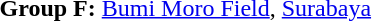<table>
<tr>
<td><strong>Group F:</strong> <a href='#'>Bumi Moro Field</a>, <a href='#'>Surabaya</a><br></td>
</tr>
</table>
